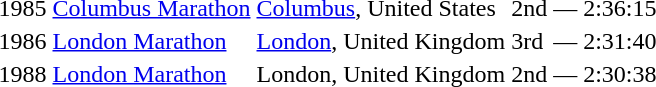<table>
<tr>
<td>1985</td>
<td><a href='#'>Columbus Marathon</a></td>
<td><a href='#'>Columbus</a>, United States</td>
<td>2nd</td>
<td>—</td>
<td>2:36:15</td>
</tr>
<tr>
<td>1986</td>
<td><a href='#'>London Marathon</a></td>
<td><a href='#'>London</a>, United Kingdom</td>
<td>3rd</td>
<td>—</td>
<td>2:31:40</td>
</tr>
<tr>
<td>1988</td>
<td><a href='#'>London Marathon</a></td>
<td>London, United Kingdom</td>
<td>2nd</td>
<td>—</td>
<td>2:30:38</td>
</tr>
</table>
